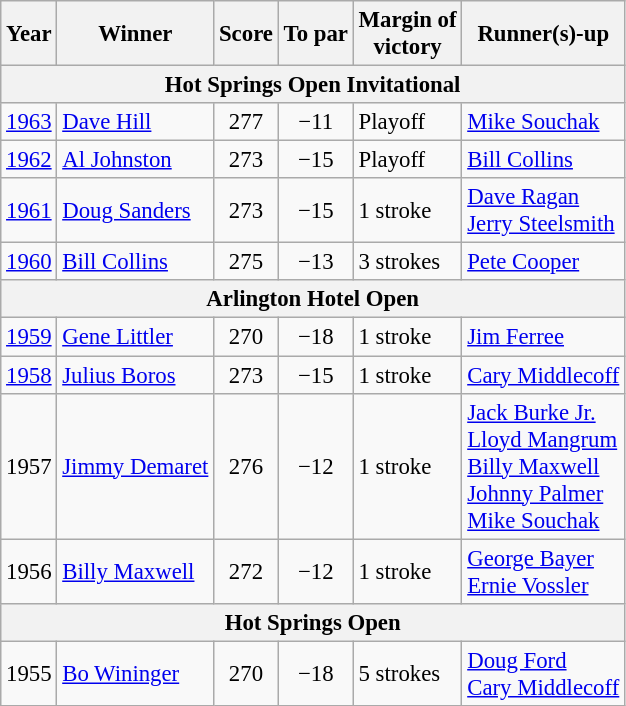<table class=wikitable style="font-size:95%">
<tr>
<th>Year</th>
<th>Winner</th>
<th>Score</th>
<th>To par</th>
<th>Margin of<br>victory</th>
<th>Runner(s)-up</th>
</tr>
<tr>
<th colspan=6>Hot Springs Open Invitational</th>
</tr>
<tr>
<td><a href='#'>1963</a></td>
<td> <a href='#'>Dave Hill</a></td>
<td align=center>277</td>
<td align=center>−11</td>
<td>Playoff</td>
<td> <a href='#'>Mike Souchak</a></td>
</tr>
<tr>
<td><a href='#'>1962</a></td>
<td> <a href='#'>Al Johnston</a></td>
<td align=center>273</td>
<td align=center>−15</td>
<td>Playoff</td>
<td> <a href='#'>Bill Collins</a></td>
</tr>
<tr>
<td><a href='#'>1961</a></td>
<td> <a href='#'>Doug Sanders</a></td>
<td align=center>273</td>
<td align=center>−15</td>
<td>1 stroke</td>
<td> <a href='#'>Dave Ragan</a><br> <a href='#'>Jerry Steelsmith</a></td>
</tr>
<tr>
<td><a href='#'>1960</a></td>
<td> <a href='#'>Bill Collins</a></td>
<td align=center>275</td>
<td align=center>−13</td>
<td>3 strokes</td>
<td> <a href='#'>Pete Cooper</a></td>
</tr>
<tr>
<th colspan=6>Arlington Hotel Open</th>
</tr>
<tr>
<td><a href='#'>1959</a></td>
<td> <a href='#'>Gene Littler</a></td>
<td align=center>270</td>
<td align=center>−18</td>
<td>1 stroke</td>
<td> <a href='#'>Jim Ferree</a></td>
</tr>
<tr>
<td><a href='#'>1958</a></td>
<td> <a href='#'>Julius Boros</a></td>
<td align=center>273</td>
<td align=center>−15</td>
<td>1 stroke</td>
<td> <a href='#'>Cary Middlecoff</a></td>
</tr>
<tr>
<td>1957</td>
<td> <a href='#'>Jimmy Demaret</a></td>
<td align=center>276</td>
<td align=center>−12</td>
<td>1 stroke</td>
<td> <a href='#'>Jack Burke Jr.</a><br> <a href='#'>Lloyd Mangrum</a><br> <a href='#'>Billy Maxwell</a><br> <a href='#'>Johnny Palmer</a><br> <a href='#'>Mike Souchak</a></td>
</tr>
<tr>
<td>1956</td>
<td> <a href='#'>Billy Maxwell</a></td>
<td align=center>272</td>
<td align=center>−12</td>
<td>1 stroke</td>
<td> <a href='#'>George Bayer</a><br> <a href='#'>Ernie Vossler</a></td>
</tr>
<tr>
<th colspan=6>Hot Springs Open</th>
</tr>
<tr>
<td>1955</td>
<td> <a href='#'>Bo Wininger</a></td>
<td align=center>270</td>
<td align=center>−18</td>
<td>5 strokes</td>
<td> <a href='#'>Doug Ford</a><br> <a href='#'>Cary Middlecoff</a></td>
</tr>
</table>
